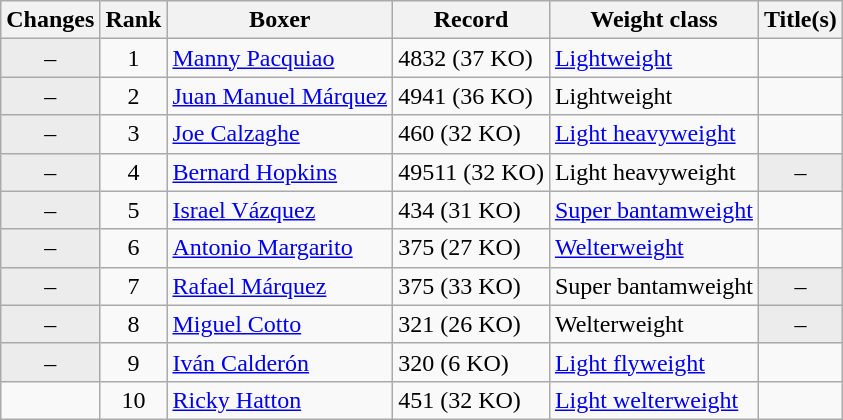<table class="wikitable ">
<tr>
<th>Changes</th>
<th>Rank</th>
<th>Boxer</th>
<th>Record</th>
<th>Weight class</th>
<th>Title(s)</th>
</tr>
<tr>
<td align=center bgcolor=#ECECEC>–</td>
<td align=center>1</td>
<td><a href='#'>Manny Pacquiao</a></td>
<td>4832 (37 KO)</td>
<td><a href='#'>Lightweight</a></td>
<td></td>
</tr>
<tr>
<td align=center bgcolor=#ECECEC>–</td>
<td align=center>2</td>
<td><a href='#'>Juan Manuel Márquez</a></td>
<td>4941 (36 KO)</td>
<td>Lightweight</td>
<td></td>
</tr>
<tr>
<td align=center bgcolor=#ECECEC>–</td>
<td align=center>3</td>
<td><a href='#'>Joe Calzaghe</a></td>
<td>460 (32 KO)</td>
<td><a href='#'>Light heavyweight</a></td>
<td></td>
</tr>
<tr>
<td align=center bgcolor=#ECECEC>–</td>
<td align=center>4</td>
<td><a href='#'>Bernard Hopkins</a></td>
<td>49511 (32 KO)</td>
<td>Light heavyweight</td>
<td align=center bgcolor=#ECECEC data-sort-value="Z">–</td>
</tr>
<tr>
<td align=center bgcolor=#ECECEC>–</td>
<td align=center>5</td>
<td><a href='#'>Israel Vázquez</a></td>
<td>434 (31 KO)</td>
<td><a href='#'>Super bantamweight</a></td>
<td></td>
</tr>
<tr>
<td align=center bgcolor=#ECECEC>–</td>
<td align=center>6</td>
<td><a href='#'>Antonio Margarito</a></td>
<td>375 (27 KO)</td>
<td><a href='#'>Welterweight</a></td>
<td></td>
</tr>
<tr>
<td align=center bgcolor=#ECECEC>–</td>
<td align=center>7</td>
<td><a href='#'>Rafael Márquez</a></td>
<td>375 (33 KO)</td>
<td>Super bantamweight</td>
<td align=center bgcolor=#ECECEC data-sort-value="Z">–</td>
</tr>
<tr>
<td align=center bgcolor=#ECECEC>–</td>
<td align=center>8</td>
<td><a href='#'>Miguel Cotto</a></td>
<td>321 (26 KO)</td>
<td>Welterweight</td>
<td align=center bgcolor=#ECECEC data-sort-value="Z">–</td>
</tr>
<tr>
<td align=center bgcolor=#ECECEC>–</td>
<td align=center>9</td>
<td><a href='#'>Iván Calderón</a></td>
<td>320 (6 KO)</td>
<td><a href='#'>Light flyweight</a></td>
<td></td>
</tr>
<tr>
<td align=center></td>
<td align=center>10</td>
<td><a href='#'>Ricky Hatton</a></td>
<td>451 (32 KO)</td>
<td><a href='#'>Light welterweight</a></td>
<td></td>
</tr>
</table>
